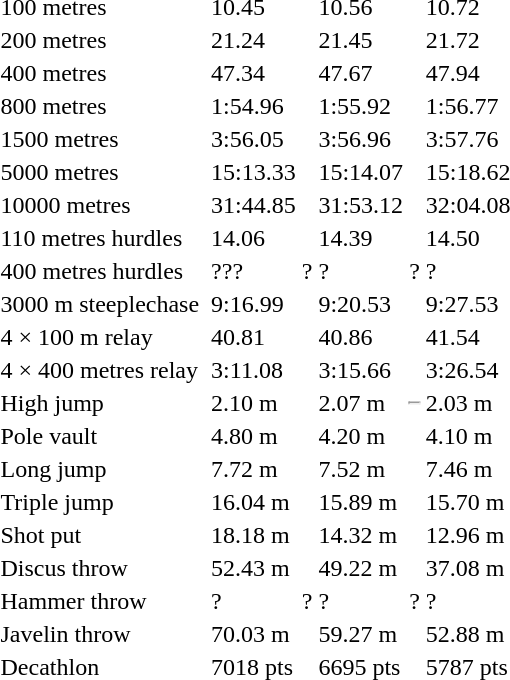<table>
<tr>
<td>100 metres</td>
<td></td>
<td>10.45</td>
<td></td>
<td>10.56</td>
<td></td>
<td>10.72</td>
</tr>
<tr>
<td>200 metres</td>
<td></td>
<td>21.24</td>
<td></td>
<td>21.45</td>
<td></td>
<td>21.72</td>
</tr>
<tr>
<td>400 metres</td>
<td></td>
<td>47.34</td>
<td></td>
<td>47.67</td>
<td></td>
<td>47.94</td>
</tr>
<tr>
<td>800 metres</td>
<td></td>
<td>1:54.96</td>
<td></td>
<td>1:55.92</td>
<td></td>
<td>1:56.77</td>
</tr>
<tr>
<td>1500 metres</td>
<td></td>
<td>3:56.05</td>
<td></td>
<td>3:56.96</td>
<td></td>
<td>3:57.76</td>
</tr>
<tr>
<td>5000 metres</td>
<td></td>
<td>15:13.33</td>
<td></td>
<td>15:14.07</td>
<td></td>
<td>15:18.62</td>
</tr>
<tr>
<td>10000 metres</td>
<td></td>
<td>31:44.85</td>
<td></td>
<td>31:53.12</td>
<td></td>
<td>32:04.08</td>
</tr>
<tr>
<td>110 metres hurdles</td>
<td></td>
<td>14.06</td>
<td></td>
<td>14.39</td>
<td></td>
<td>14.50</td>
</tr>
<tr>
<td>400 metres hurdles</td>
<td></td>
<td>???</td>
<td>?</td>
<td>?</td>
<td>?</td>
<td>?</td>
</tr>
<tr>
<td>3000 m steeplechase</td>
<td></td>
<td>9:16.99</td>
<td></td>
<td>9:20.53</td>
<td></td>
<td>9:27.53</td>
</tr>
<tr>
<td>4 × 100 m relay</td>
<td></td>
<td>40.81</td>
<td></td>
<td>40.86</td>
<td></td>
<td>41.54</td>
</tr>
<tr>
<td>4 × 400 metres relay</td>
<td></td>
<td>3:11.08</td>
<td></td>
<td>3:15.66</td>
<td></td>
<td>3:26.54</td>
</tr>
<tr>
<td>High jump</td>
<td></td>
<td>2.10  m</td>
<td></td>
<td>2.07  m</td>
<td><hr></td>
<td>2.03 m</td>
</tr>
<tr>
<td>Pole vault</td>
<td></td>
<td>4.80 m</td>
<td></td>
<td>4.20 m</td>
<td></td>
<td>4.10 m</td>
</tr>
<tr>
<td>Long jump</td>
<td></td>
<td>7.72 m</td>
<td></td>
<td>7.52 m</td>
<td></td>
<td>7.46 m</td>
</tr>
<tr>
<td>Triple jump</td>
<td></td>
<td>16.04 m</td>
<td></td>
<td>15.89 m</td>
<td></td>
<td>15.70 m</td>
</tr>
<tr>
<td>Shot put</td>
<td></td>
<td>18.18 m</td>
<td></td>
<td>14.32 m</td>
<td></td>
<td>12.96 m</td>
</tr>
<tr>
<td>Discus throw</td>
<td></td>
<td>52.43 m</td>
<td></td>
<td>49.22 m</td>
<td></td>
<td>37.08 m</td>
</tr>
<tr>
<td>Hammer throw</td>
<td></td>
<td>?</td>
<td>?</td>
<td>?</td>
<td>?</td>
<td>?</td>
</tr>
<tr>
<td>Javelin throw</td>
<td></td>
<td>70.03 m</td>
<td></td>
<td>59.27 m</td>
<td></td>
<td>52.88 m</td>
</tr>
<tr>
<td>Decathlon</td>
<td></td>
<td>7018 pts</td>
<td></td>
<td>6695 pts</td>
<td></td>
<td>5787 pts</td>
</tr>
</table>
